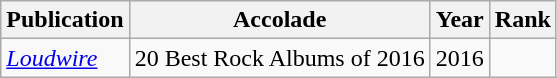<table class="sortable wikitable">
<tr>
<th>Publication</th>
<th>Accolade</th>
<th>Year</th>
<th>Rank</th>
</tr>
<tr>
<td><em><a href='#'>Loudwire</a></em></td>
<td>20 Best Rock Albums of 2016</td>
<td>2016</td>
<td></td>
</tr>
</table>
